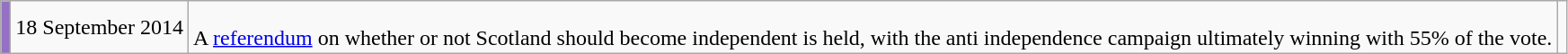<table class="wikitable" style="line-height:1em; text-align:left">
<tr>
<td rowspan="1" bgcolor="#9670C4"></td>
<td rowspan="">18 September 2014</td>
<td rowspan=""><div><br>A <a href='#'>referendum</a> on whether or not Scotland should become independent is held, with the anti independence campaign ultimately winning with 55% of the vote.
</div></td>
<td rowspan="4" class="nowrap"></td>
</tr>
</table>
